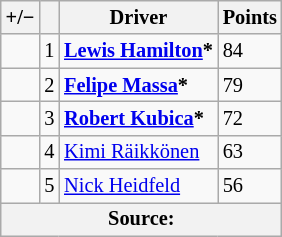<table class="wikitable" style="font-size: 85%;">
<tr>
<th scope="col">+/−</th>
<th scope="col"></th>
<th scope="col">Driver</th>
<th scope="col">Points</th>
</tr>
<tr>
<td></td>
<td align="center">1</td>
<td> <strong><a href='#'>Lewis Hamilton</a>*</strong></td>
<td>84</td>
</tr>
<tr>
<td></td>
<td align="center">2</td>
<td> <strong><a href='#'>Felipe Massa</a>*</strong></td>
<td>79</td>
</tr>
<tr>
<td></td>
<td align="center">3</td>
<td> <strong><a href='#'>Robert Kubica</a>*</strong></td>
<td>72</td>
</tr>
<tr>
<td></td>
<td align="center">4</td>
<td> <a href='#'>Kimi Räikkönen</a></td>
<td>63</td>
</tr>
<tr>
<td></td>
<td align="center">5</td>
<td> <a href='#'>Nick Heidfeld</a></td>
<td>56</td>
</tr>
<tr>
<th colspan=4>Source:</th>
</tr>
</table>
